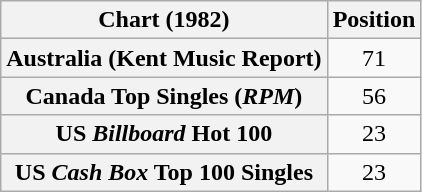<table class="wikitable sortable plainrowheaders" style="text-align:center">
<tr>
<th scope="col">Chart (1982)</th>
<th scope="col">Position</th>
</tr>
<tr>
<th scope="row">Australia (Kent Music Report)</th>
<td>71</td>
</tr>
<tr>
<th scope="row">Canada Top Singles (<em>RPM</em>)</th>
<td>56</td>
</tr>
<tr>
<th scope="row">US <em>Billboard</em> Hot 100</th>
<td>23</td>
</tr>
<tr>
<th scope="row">US <em>Cash Box</em> Top 100 Singles</th>
<td>23</td>
</tr>
</table>
